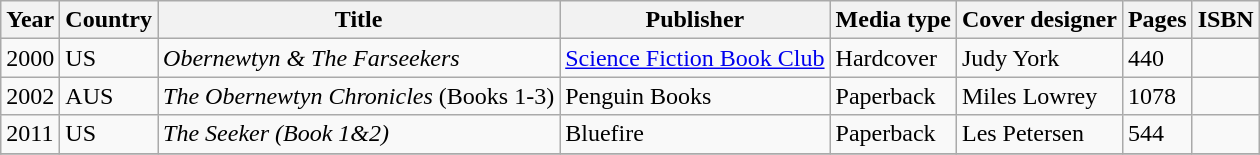<table class="wikitable">
<tr>
<th>Year</th>
<th>Country</th>
<th>Title</th>
<th>Publisher</th>
<th>Media type</th>
<th>Cover designer</th>
<th>Pages</th>
<th>ISBN</th>
</tr>
<tr>
<td rowspan="1">2000</td>
<td>US</td>
<td><em>Obernewtyn & The Farseekers</em></td>
<td><a href='#'>Science Fiction Book Club</a></td>
<td>Hardcover</td>
<td>Judy York</td>
<td>440</td>
<td></td>
</tr>
<tr>
<td rowspan="1">2002</td>
<td>AUS</td>
<td><em>The Obernewtyn Chronicles</em> (Books 1-3)</td>
<td>Penguin Books</td>
<td>Paperback</td>
<td>Miles Lowrey</td>
<td>1078</td>
<td></td>
</tr>
<tr>
<td rowspan="1">2011</td>
<td>US</td>
<td><em>The Seeker (Book 1&2)</em></td>
<td>Bluefire</td>
<td>Paperback</td>
<td>Les Petersen</td>
<td>544</td>
<td></td>
</tr>
<tr>
</tr>
</table>
